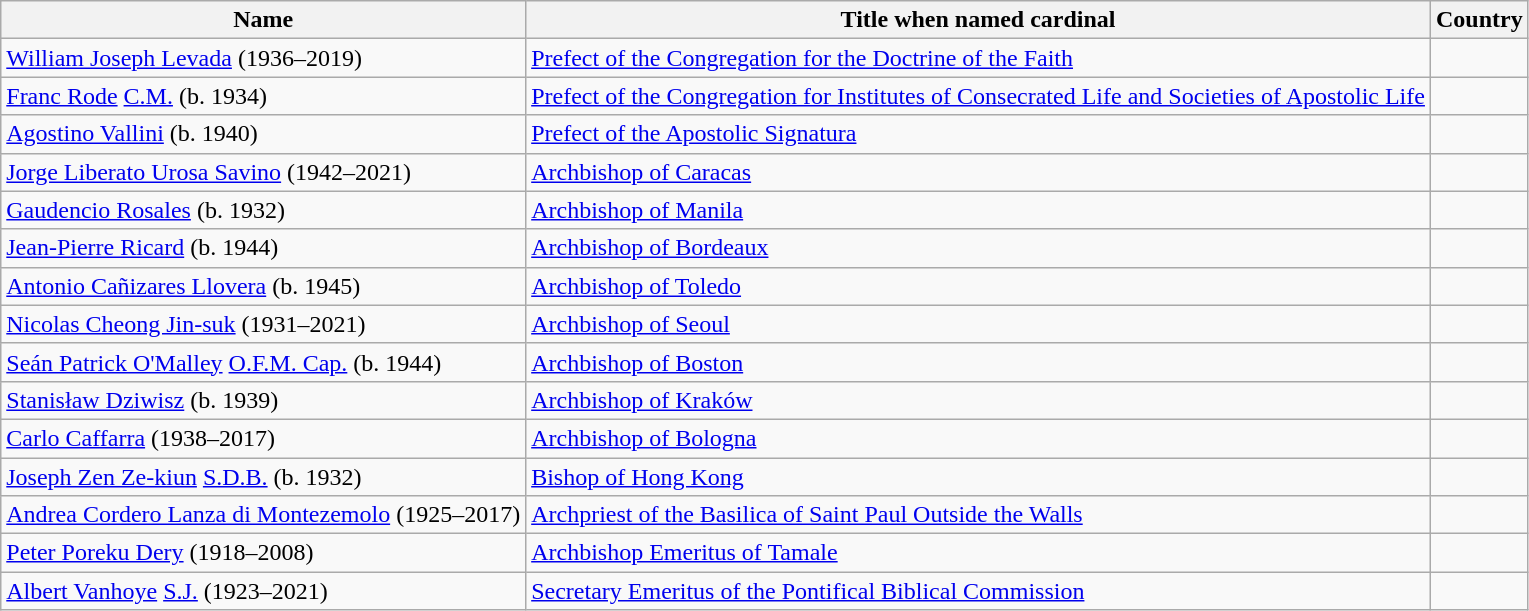<table class="wikitable sortable">
<tr>
<th>Name</th>
<th>Title when named cardinal</th>
<th>Country</th>
</tr>
<tr>
<td><a href='#'>William Joseph Levada</a> (1936–2019)</td>
<td><a href='#'>Prefect of the Congregation for the Doctrine of the Faith</a></td>
<td></td>
</tr>
<tr>
<td><a href='#'>Franc Rode</a> <a href='#'>C.M.</a> (b. 1934)</td>
<td><a href='#'>Prefect of the Congregation for Institutes of Consecrated Life and Societies of Apostolic Life</a></td>
<td></td>
</tr>
<tr>
<td><a href='#'>Agostino Vallini</a> (b. 1940)</td>
<td><a href='#'>Prefect of the Apostolic Signatura</a></td>
<td></td>
</tr>
<tr>
<td><a href='#'>Jorge Liberato Urosa Savino</a> (1942–2021)</td>
<td><a href='#'>Archbishop of Caracas</a></td>
<td></td>
</tr>
<tr>
<td><a href='#'>Gaudencio Rosales</a> (b. 1932)</td>
<td><a href='#'>Archbishop of Manila</a></td>
<td></td>
</tr>
<tr>
<td><a href='#'>Jean-Pierre Ricard</a> (b. 1944)</td>
<td><a href='#'>Archbishop of Bordeaux</a></td>
<td></td>
</tr>
<tr>
<td><a href='#'>Antonio Cañizares Llovera</a> (b. 1945)</td>
<td><a href='#'>Archbishop of Toledo</a></td>
<td></td>
</tr>
<tr>
<td><a href='#'>Nicolas Cheong Jin-suk</a> (1931–2021)</td>
<td><a href='#'>Archbishop of Seoul</a></td>
<td></td>
</tr>
<tr>
<td><a href='#'>Seán Patrick O'Malley</a> <a href='#'>O.F.M. Cap.</a> (b. 1944)</td>
<td><a href='#'>Archbishop of Boston</a></td>
<td></td>
</tr>
<tr>
<td><a href='#'>Stanisław Dziwisz</a> (b. 1939)</td>
<td><a href='#'>Archbishop of Kraków</a></td>
<td></td>
</tr>
<tr>
<td><a href='#'>Carlo Caffarra</a> (1938–2017)</td>
<td><a href='#'>Archbishop of Bologna</a></td>
<td></td>
</tr>
<tr>
<td><a href='#'>Joseph Zen Ze-kiun</a> <a href='#'>S.D.B.</a> (b. 1932)</td>
<td><a href='#'>Bishop of Hong Kong</a></td>
<td></td>
</tr>
<tr>
<td><a href='#'>Andrea Cordero Lanza di Montezemolo</a> (1925–2017)</td>
<td><a href='#'>Archpriest of the Basilica of Saint Paul Outside the Walls</a></td>
<td></td>
</tr>
<tr>
<td><a href='#'>Peter Poreku Dery</a> (1918–2008)</td>
<td><a href='#'>Archbishop Emeritus of Tamale</a></td>
<td></td>
</tr>
<tr>
<td><a href='#'>Albert Vanhoye</a> <a href='#'>S.J.</a> (1923–2021)</td>
<td><a href='#'>Secretary Emeritus of the Pontifical Biblical Commission</a></td>
<td></td>
</tr>
</table>
